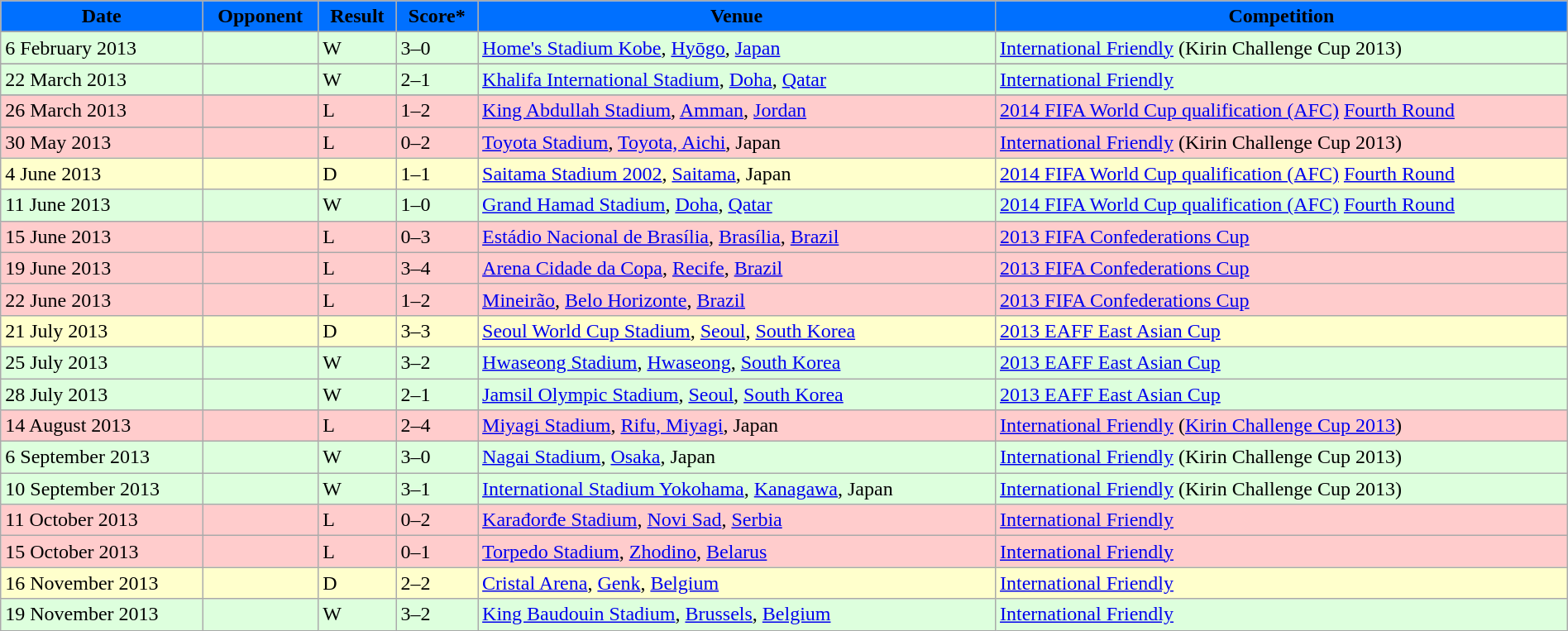<table width=100% class="wikitable">
<tr>
<th style="background:#0070FF;"><span>Date</span></th>
<th style="background:#0070FF;"><span>Opponent</span></th>
<th style="background:#0070FF;"><span>Result</span></th>
<th style="background:#0070FF;"><span>Score*</span></th>
<th style="background:#0070FF;"><span>Venue</span></th>
<th style="background:#0070FF;"><span>Competition</span></th>
</tr>
<tr>
</tr>
<tr style="background:#dfd;">
<td>6 February 2013</td>
<td></td>
<td>W</td>
<td>3–0</td>
<td> <a href='#'>Home's Stadium Kobe</a>, <a href='#'>Hyōgo</a>, <a href='#'>Japan</a></td>
<td><a href='#'>International Friendly</a> (Kirin Challenge Cup 2013)</td>
</tr>
<tr>
</tr>
<tr style="background:#dfd;">
<td>22 March 2013</td>
<td></td>
<td>W</td>
<td>2–1</td>
<td> <a href='#'>Khalifa International Stadium</a>, <a href='#'>Doha</a>,  <a href='#'>Qatar</a></td>
<td><a href='#'>International Friendly</a></td>
</tr>
<tr>
</tr>
<tr style="background:#fcc;">
<td>26 March 2013</td>
<td></td>
<td>L</td>
<td>1–2</td>
<td> <a href='#'>King Abdullah Stadium</a>, <a href='#'>Amman</a>, <a href='#'>Jordan</a></td>
<td><a href='#'>2014 FIFA World Cup qualification (AFC)</a> <a href='#'>Fourth Round</a></td>
</tr>
<tr>
</tr>
<tr style="background:#fcc;">
<td>30 May 2013</td>
<td></td>
<td>L</td>
<td>0–2</td>
<td> <a href='#'>Toyota Stadium</a>, <a href='#'>Toyota, Aichi</a>, Japan</td>
<td><a href='#'>International Friendly</a> (Kirin Challenge Cup 2013)</td>
</tr>
<tr bgcolor=#FFFFCC>
<td>4 June 2013</td>
<td></td>
<td>D</td>
<td>1–1</td>
<td> <a href='#'>Saitama Stadium 2002</a>, <a href='#'>Saitama</a>, Japan</td>
<td><a href='#'>2014 FIFA World Cup qualification (AFC)</a> <a href='#'>Fourth Round</a></td>
</tr>
<tr style="background:#dfd;">
<td>11 June 2013</td>
<td></td>
<td>W</td>
<td>1–0</td>
<td> <a href='#'>Grand Hamad Stadium</a>, <a href='#'>Doha</a>, <a href='#'>Qatar</a></td>
<td><a href='#'>2014 FIFA World Cup qualification (AFC)</a> <a href='#'>Fourth Round</a></td>
</tr>
<tr style="background:#fcc;">
<td>15 June 2013</td>
<td></td>
<td>L</td>
<td>0–3</td>
<td> <a href='#'>Estádio Nacional de Brasília</a>, <a href='#'>Brasília</a>, <a href='#'>Brazil</a></td>
<td><a href='#'>2013 FIFA Confederations Cup</a></td>
</tr>
<tr style="background:#fcc;">
<td>19 June 2013</td>
<td></td>
<td>L</td>
<td>3–4</td>
<td> <a href='#'>Arena Cidade da Copa</a>, <a href='#'>Recife</a>, <a href='#'>Brazil</a></td>
<td><a href='#'>2013 FIFA Confederations Cup</a></td>
</tr>
<tr style="background:#fcc;">
<td>22 June 2013</td>
<td></td>
<td>L</td>
<td>1–2</td>
<td> <a href='#'>Mineirão</a>, <a href='#'>Belo Horizonte</a>, <a href='#'>Brazil</a></td>
<td><a href='#'>2013 FIFA Confederations Cup</a></td>
</tr>
<tr bgcolor=#FFFFCC>
<td>21 July 2013</td>
<td></td>
<td>D</td>
<td>3–3</td>
<td> <a href='#'>Seoul World Cup Stadium</a>, <a href='#'>Seoul</a>, <a href='#'>South Korea</a></td>
<td><a href='#'>2013 EAFF East Asian Cup</a></td>
</tr>
<tr style="background:#dfd;">
<td>25 July 2013</td>
<td></td>
<td>W</td>
<td>3–2</td>
<td> <a href='#'>Hwaseong Stadium</a>, <a href='#'>Hwaseong</a>, <a href='#'>South Korea</a></td>
<td><a href='#'>2013 EAFF East Asian Cup</a></td>
</tr>
<tr style="background:#dfd;">
<td>28 July 2013</td>
<td></td>
<td>W</td>
<td>2–1</td>
<td> <a href='#'>Jamsil Olympic Stadium</a>, <a href='#'>Seoul</a>, <a href='#'>South Korea</a></td>
<td><a href='#'>2013 EAFF East Asian Cup</a></td>
</tr>
<tr style="background:#fcc;">
<td>14 August 2013</td>
<td></td>
<td>L</td>
<td>2–4</td>
<td> <a href='#'>Miyagi Stadium</a>, <a href='#'>Rifu, Miyagi</a>, Japan</td>
<td><a href='#'>International Friendly</a> (<a href='#'>Kirin Challenge Cup 2013</a>)</td>
</tr>
<tr style="background:#dfd;">
<td>6 September 2013</td>
<td></td>
<td>W</td>
<td>3–0</td>
<td> <a href='#'>Nagai Stadium</a>, <a href='#'>Osaka</a>, Japan</td>
<td><a href='#'>International Friendly</a> (Kirin Challenge Cup 2013)</td>
</tr>
<tr style="background:#dfd;">
<td>10 September 2013</td>
<td></td>
<td>W</td>
<td>3–1</td>
<td> <a href='#'>International Stadium Yokohama</a>, <a href='#'>Kanagawa</a>, Japan</td>
<td><a href='#'>International Friendly</a> (Kirin Challenge Cup 2013)</td>
</tr>
<tr style="background:#fcc;">
<td>11 October 2013</td>
<td></td>
<td>L</td>
<td>0–2</td>
<td> <a href='#'>Karađorđe Stadium</a>, <a href='#'>Novi Sad</a>, <a href='#'>Serbia</a></td>
<td><a href='#'>International Friendly</a></td>
</tr>
<tr style="background:#fcc;">
<td>15 October 2013</td>
<td></td>
<td>L</td>
<td>0–1</td>
<td> <a href='#'>Torpedo Stadium</a>, <a href='#'>Zhodino</a>, <a href='#'>Belarus</a></td>
<td><a href='#'>International Friendly</a></td>
</tr>
<tr bgcolor=#FFFFCC>
<td>16 November 2013</td>
<td></td>
<td>D</td>
<td>2–2</td>
<td> <a href='#'>Cristal Arena</a>, <a href='#'>Genk</a>, <a href='#'>Belgium</a></td>
<td><a href='#'>International Friendly</a></td>
</tr>
<tr style="background:#dfd;">
<td>19 November 2013</td>
<td></td>
<td>W</td>
<td>3–2</td>
<td> <a href='#'>King Baudouin Stadium</a>, <a href='#'>Brussels</a>, <a href='#'>Belgium</a></td>
<td><a href='#'>International Friendly</a></td>
</tr>
</table>
